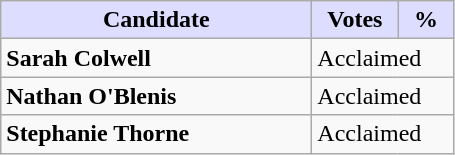<table class="wikitable">
<tr>
<th style="background:#ddf; width:200px;">Candidate</th>
<th style="background:#ddf; width:50px;">Votes</th>
<th style="background:#ddf; width:30px;">%</th>
</tr>
<tr>
<td><strong>Sarah Colwell</strong></td>
<td colspan="2">Acclaimed</td>
</tr>
<tr>
<td><strong>Nathan O'Blenis</strong></td>
<td colspan="2">Acclaimed</td>
</tr>
<tr>
<td><strong>Stephanie Thorne</strong></td>
<td colspan="2">Acclaimed</td>
</tr>
</table>
